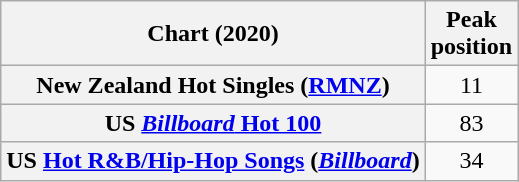<table class="wikitable sortable plainrowheaders" style="text-align:center">
<tr>
<th>Chart (2020)</th>
<th>Peak<br>position</th>
</tr>
<tr>
<th scope="row">New Zealand Hot Singles (<a href='#'>RMNZ</a>)</th>
<td>11</td>
</tr>
<tr>
<th scope="row">US <a href='#'><em>Billboard</em> Hot 100</a></th>
<td>83</td>
</tr>
<tr>
<th scope="row">US <a href='#'>Hot R&B/Hip-Hop Songs</a> (<em><a href='#'>Billboard</a></em>)</th>
<td>34</td>
</tr>
</table>
